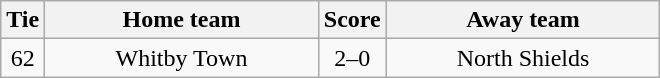<table class="wikitable" style="text-align:center;">
<tr>
<th width=20>Tie</th>
<th width=175>Home team</th>
<th width=20>Score</th>
<th width=175>Away team</th>
</tr>
<tr>
<td>62</td>
<td>Whitby Town</td>
<td>2–0</td>
<td>North Shields</td>
</tr>
</table>
